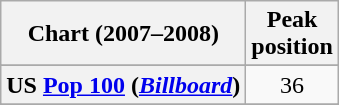<table class="wikitable sortable plainrowheaders" style="text-align:center;">
<tr>
<th scope="col">Chart (2007–2008)</th>
<th scope="col">Peak<br>position</th>
</tr>
<tr>
</tr>
<tr>
</tr>
<tr>
</tr>
<tr>
</tr>
<tr>
</tr>
<tr>
</tr>
<tr>
<th scope="row">US <a href='#'>Pop 100</a> (<a href='#'><em>Billboard</em></a>)</th>
<td>36</td>
</tr>
<tr>
</tr>
<tr>
</tr>
</table>
